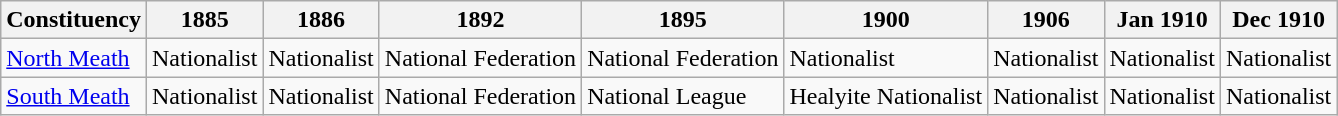<table class="wikitable sortable">
<tr>
<th>Constituency</th>
<th>1885</th>
<th>1886</th>
<th>1892</th>
<th>1895</th>
<th>1900</th>
<th>1906</th>
<th>Jan 1910</th>
<th>Dec 1910</th>
</tr>
<tr>
<td><a href='#'>North Meath</a></td>
<td bgcolor=>Nationalist</td>
<td bgcolor=>Nationalist</td>
<td bgcolor=>National Federation</td>
<td bgcolor=>National Federation</td>
<td bgcolor=>Nationalist</td>
<td bgcolor=>Nationalist</td>
<td bgcolor=>Nationalist</td>
<td bgcolor=>Nationalist</td>
</tr>
<tr>
<td><a href='#'>South Meath</a></td>
<td bgcolor=>Nationalist</td>
<td bgcolor=>Nationalist</td>
<td bgcolor=>National Federation</td>
<td bgcolor=>National League</td>
<td bgcolor=>Healyite Nationalist</td>
<td bgcolor=>Nationalist</td>
<td bgcolor=>Nationalist</td>
<td bgcolor=>Nationalist</td>
</tr>
</table>
